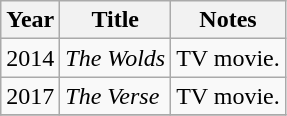<table class="wikitable">
<tr>
<th>Year</th>
<th>Title</th>
<th>Notes</th>
</tr>
<tr>
<td>2014</td>
<td><em>The Wolds</em></td>
<td>TV movie.</td>
</tr>
<tr>
<td>2017</td>
<td><em>The Verse</em></td>
<td>TV movie.</td>
</tr>
<tr>
</tr>
</table>
